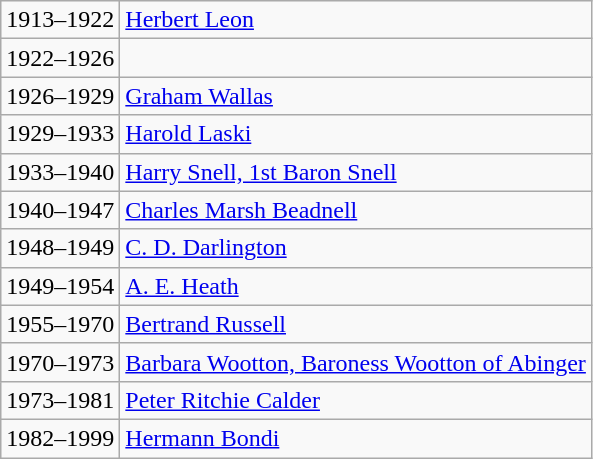<table class="wikitable">
<tr>
<td>1913–1922</td>
<td><a href='#'>Herbert Leon</a></td>
</tr>
<tr>
<td>1922–1926</td>
<td></td>
</tr>
<tr>
<td>1926–1929</td>
<td><a href='#'>Graham Wallas</a></td>
</tr>
<tr>
<td>1929–1933</td>
<td><a href='#'>Harold Laski</a></td>
</tr>
<tr>
<td>1933–1940</td>
<td><a href='#'>Harry Snell, 1st Baron Snell</a></td>
</tr>
<tr>
<td>1940–1947</td>
<td><a href='#'>Charles Marsh Beadnell</a></td>
</tr>
<tr>
<td>1948–1949</td>
<td><a href='#'>C. D. Darlington</a></td>
</tr>
<tr>
<td>1949–1954</td>
<td><a href='#'>A. E. Heath</a></td>
</tr>
<tr>
<td>1955–1970</td>
<td><a href='#'>Bertrand Russell</a></td>
</tr>
<tr>
<td>1970–1973</td>
<td><a href='#'>Barbara Wootton, Baroness Wootton of Abinger</a></td>
</tr>
<tr>
<td>1973–1981</td>
<td><a href='#'>Peter Ritchie Calder</a></td>
</tr>
<tr>
<td>1982–1999</td>
<td><a href='#'>Hermann Bondi</a></td>
</tr>
</table>
